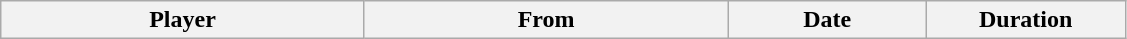<table class="wikitable sortable">
<tr>
<th style="width:235px;"><strong>Player</strong></th>
<th style="width:235px;"><strong>From</strong></th>
<th style="width:125px;"><strong>Date</strong></th>
<th style="width:125px;"><strong>Duration</strong></th>
</tr>
</table>
